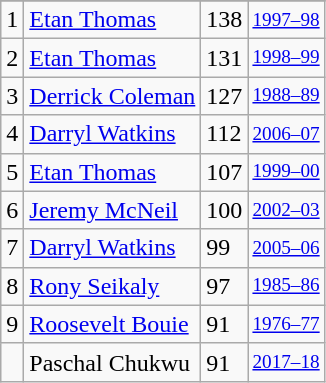<table class="wikitable">
<tr>
</tr>
<tr>
<td>1</td>
<td><a href='#'>Etan Thomas</a></td>
<td>138</td>
<td style="font-size:80%;"><a href='#'>1997–98</a></td>
</tr>
<tr>
<td>2</td>
<td><a href='#'>Etan Thomas</a></td>
<td>131</td>
<td style="font-size:80%;"><a href='#'>1998–99</a></td>
</tr>
<tr>
<td>3</td>
<td><a href='#'>Derrick Coleman</a></td>
<td>127</td>
<td style="font-size:80%;"><a href='#'>1988–89</a></td>
</tr>
<tr>
<td>4</td>
<td><a href='#'>Darryl Watkins</a></td>
<td>112</td>
<td style="font-size:80%;"><a href='#'>2006–07</a></td>
</tr>
<tr>
<td>5</td>
<td><a href='#'>Etan Thomas</a></td>
<td>107</td>
<td style="font-size:80%;"><a href='#'>1999–00</a></td>
</tr>
<tr>
<td>6</td>
<td><a href='#'>Jeremy McNeil</a></td>
<td>100</td>
<td style="font-size:80%;"><a href='#'>2002–03</a></td>
</tr>
<tr>
<td>7</td>
<td><a href='#'>Darryl Watkins</a></td>
<td>99</td>
<td style="font-size:80%;"><a href='#'>2005–06</a></td>
</tr>
<tr>
<td>8</td>
<td><a href='#'>Rony Seikaly</a></td>
<td>97</td>
<td style="font-size:80%;"><a href='#'>1985–86</a></td>
</tr>
<tr>
<td>9</td>
<td><a href='#'>Roosevelt Bouie</a></td>
<td>91</td>
<td style="font-size:80%;"><a href='#'>1976–77</a></td>
</tr>
<tr>
<td></td>
<td>Paschal Chukwu</td>
<td>91</td>
<td style="font-size:80%;"><a href='#'>2017–18</a></td>
</tr>
</table>
